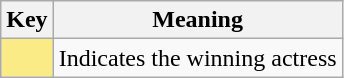<table class="wikitable">
<tr>
<th scope="col" width=%>Key</th>
<th scope="col" width=%>Meaning</th>
</tr>
<tr>
<td style="background:#FAEB86"></td>
<td>Indicates the winning actress</td>
</tr>
</table>
